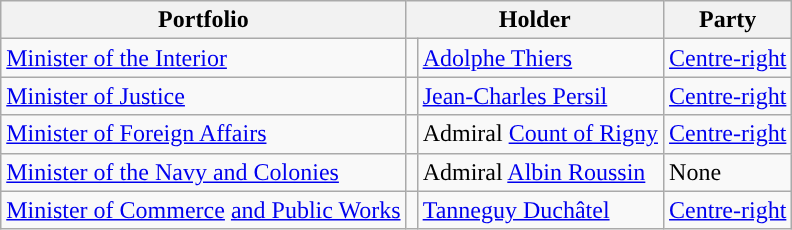<table class="wikitable">
<tr>
<th>Portfolio</th>
<th colspan=2>Holder</th>
<th>Party</th>
</tr>
<tr>
<td><a href='#'>Minister of the Interior</a></td>
<td style="background:"></td>
<td><a href='#'>Adolphe Thiers</a></td>
<td><a href='#'>Centre-right</a></td>
</tr>
<tr>
<td><a href='#'>Minister of Justice</a></td>
<td style="background:"></td>
<td><a href='#'>Jean-Charles Persil</a></td>
<td><a href='#'>Centre-right</a></td>
</tr>
<tr>
<td><a href='#'>Minister of Foreign Affairs</a></td>
<td style="background:"></td>
<td>Admiral <a href='#'>Count of Rigny</a></td>
<td><a href='#'>Centre-right</a></td>
</tr>
<tr>
<td><a href='#'>Minister of the Navy and Colonies</a></td>
<td style="background:"></td>
<td>Admiral <a href='#'>Albin Roussin</a></td>
<td>None</td>
</tr>
<tr>
<td><a href='#'>Minister of Commerce</a> <a href='#'>and Public Works</a></td>
<td style="background:"></td>
<td><a href='#'>Tanneguy Duchâtel</a></td>
<td><a href='#'>Centre-right</a></td>
</tr>
</table>
